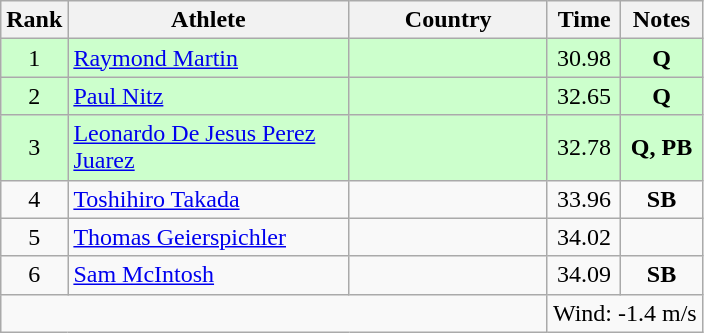<table class="wikitable sortable" style="text-align:center">
<tr>
<th>Rank</th>
<th style="width:180px">Athlete</th>
<th style="width:125px">Country</th>
<th>Time</th>
<th>Notes</th>
</tr>
<tr style="background:#cfc;">
<td>1</td>
<td style="text-align:left;"><a href='#'>Raymond Martin</a></td>
<td style="text-align:left;"></td>
<td>30.98</td>
<td><strong>Q</strong></td>
</tr>
<tr style="background:#cfc;">
<td>2</td>
<td style="text-align:left;"><a href='#'>Paul Nitz</a></td>
<td style="text-align:left;"></td>
<td>32.65</td>
<td><strong>Q</strong></td>
</tr>
<tr style="background:#cfc;">
<td>3</td>
<td style="text-align:left;"><a href='#'>Leonardo De Jesus Perez Juarez</a></td>
<td style="text-align:left;"></td>
<td>32.78</td>
<td><strong>Q, PB</strong></td>
</tr>
<tr>
<td>4</td>
<td style="text-align:left;"><a href='#'>Toshihiro Takada</a></td>
<td style="text-align:left;"></td>
<td>33.96</td>
<td><strong>SB</strong></td>
</tr>
<tr>
<td>5</td>
<td style="text-align:left;"><a href='#'>Thomas Geierspichler</a></td>
<td style="text-align:left;"></td>
<td>34.02</td>
<td></td>
</tr>
<tr>
<td>6</td>
<td style="text-align:left;"><a href='#'>Sam McIntosh</a></td>
<td style="text-align:left;"></td>
<td>34.09</td>
<td><strong>SB</strong></td>
</tr>
<tr class="sortbottom">
<td colspan="3"></td>
<td colspan="2">Wind: -1.4 m/s</td>
</tr>
</table>
